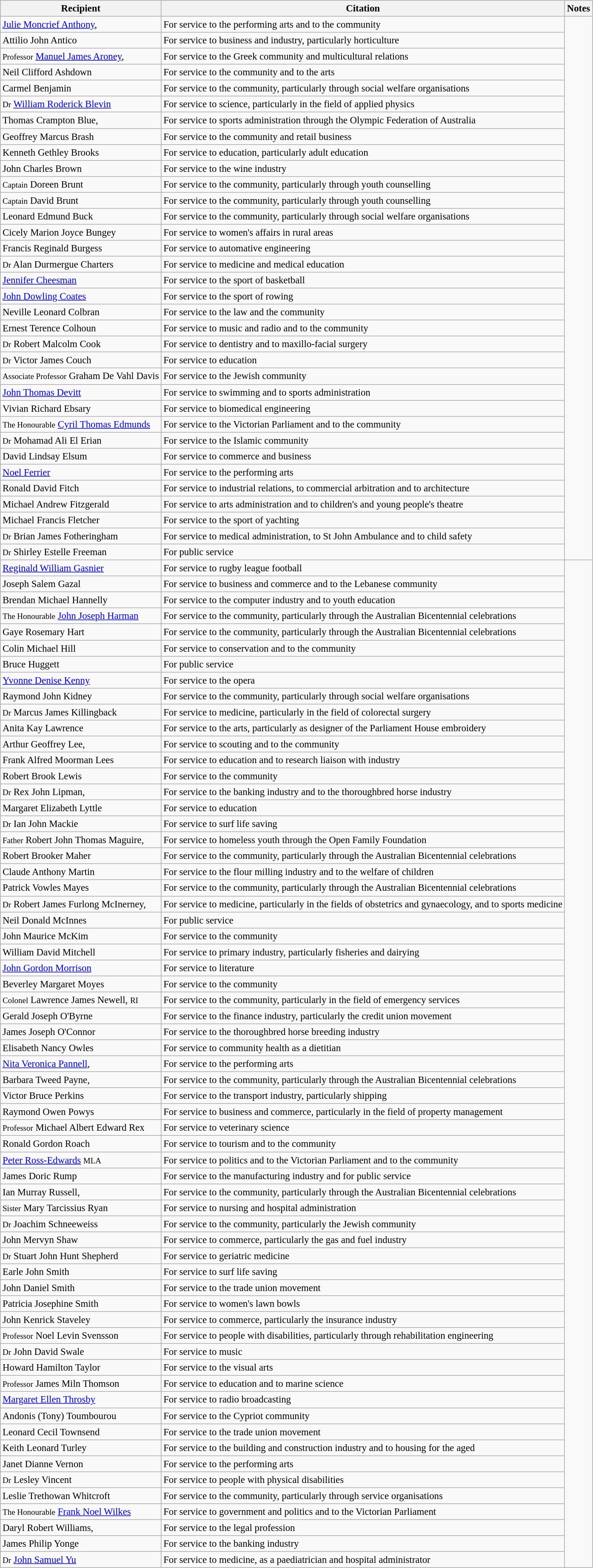<table class="wikitable" style="font-size:95%;">
<tr>
<th>Recipient</th>
<th>Citation</th>
<th>Notes</th>
</tr>
<tr>
<td><a href='#'>Julie Moncrief Anthony</a>, </td>
<td>For service to the performing arts and to the community</td>
<td rowspan="34"></td>
</tr>
<tr>
<td>Attilio John Antico</td>
<td>For service to business and industry, particularly horticulture</td>
</tr>
<tr>
<td><small>Professor</small> <a href='#'>Manuel James Aroney</a>, </td>
<td>For service to the Greek community and multicultural relations</td>
</tr>
<tr>
<td>Neil Clifford Ashdown</td>
<td>For service to the community and to the arts</td>
</tr>
<tr>
<td>Carmel Benjamin</td>
<td>For service to the community, particularly through social welfare organisations</td>
</tr>
<tr>
<td><small>Dr</small> <a href='#'>William Roderick Blevin</a></td>
<td>For service to science, particularly in the field of applied physics</td>
</tr>
<tr>
<td>Thomas Crampton Blue, </td>
<td>For service to sports administration through the Olympic Federation of Australia</td>
</tr>
<tr>
<td>Geoffrey Marcus Brash</td>
<td>For service to the community and retail business</td>
</tr>
<tr>
<td>Kenneth Gethley Brooks</td>
<td>For service to education, particularly adult education</td>
</tr>
<tr>
<td>John Charles Brown</td>
<td>For service to the wine industry</td>
</tr>
<tr>
<td><small>Captain</small> Doreen Brunt</td>
<td>For service to the community, particularly through youth counselling</td>
</tr>
<tr>
<td><small>Captain</small> David Brunt</td>
<td>For service to the community, particularly through youth counselling</td>
</tr>
<tr>
<td>Leonard Edmund Buck</td>
<td>For service to the community, particularly through social welfare organisations</td>
</tr>
<tr>
<td>Cicely Marion Joyce Bungey</td>
<td>For service to women's affairs in rural areas</td>
</tr>
<tr>
<td>Francis Reginald Burgess</td>
<td>For service to automative engineering</td>
</tr>
<tr>
<td><small>Dr</small> Alan Durmergue Charters</td>
<td>For service to medicine and medical education</td>
</tr>
<tr>
<td><a href='#'>Jennifer Cheesman</a></td>
<td>For service to the sport of basketball</td>
</tr>
<tr>
<td><a href='#'>John Dowling Coates</a></td>
<td>For service to the sport of rowing</td>
</tr>
<tr>
<td>Neville Leonard Colbran</td>
<td>For service to the law and the community</td>
</tr>
<tr>
<td>Ernest Terence Colhoun</td>
<td>For service to music and radio and to the community</td>
</tr>
<tr>
<td><small>Dr</small> Robert Malcolm Cook</td>
<td>For service to dentistry and to maxillo-facial surgery</td>
</tr>
<tr>
<td><small>Dr</small> Victor James Couch</td>
<td>For service to education</td>
</tr>
<tr>
<td><small>Associate Professor</small> Graham De Vahl Davis</td>
<td>For service to the Jewish community</td>
</tr>
<tr>
<td><a href='#'>John Thomas Devitt</a></td>
<td>For service to swimming and to sports administration</td>
</tr>
<tr>
<td>Vivian Richard Ebsary</td>
<td>For service to biomedical engineering</td>
</tr>
<tr>
<td><small>The Honourable</small> <a href='#'>Cyril Thomas Edmunds</a></td>
<td>For service to the Victorian Parliament and to the community</td>
</tr>
<tr>
<td><small>Dr</small> Mohamad Ali El Erian</td>
<td>For service to the Islamic community</td>
</tr>
<tr>
<td>David Lindsay Elsum</td>
<td>For service to commerce and business</td>
</tr>
<tr>
<td><a href='#'>Noel Ferrier</a></td>
<td>For service to the performing arts</td>
</tr>
<tr>
<td>Ronald David Fitch</td>
<td>For service to industrial relations, to commercial arbitration and to architecture</td>
</tr>
<tr>
<td>Michael Andrew Fitzgerald</td>
<td>For service to arts administration and to children's and young people's theatre</td>
</tr>
<tr>
<td>Michael Francis Fletcher</td>
<td>For service to the sport of yachting</td>
</tr>
<tr>
<td><small>Dr</small> Brian James Fotheringham</td>
<td>For service to medical administration, to St John Ambulance and to child safety</td>
</tr>
<tr>
<td><small>Dr</small> Shirley Estelle Freeman</td>
<td>For public service</td>
</tr>
<tr>
<td><a href='#'>Reginald William Gasnier</a></td>
<td>For service to rugby league football</td>
<td rowspan="63"></td>
</tr>
<tr>
<td>Joseph Salem Gazal</td>
<td>For service to business and commerce and to the Lebanese community</td>
</tr>
<tr>
<td>Brendan Michael Hannelly</td>
<td>For service to the computer industry and to youth education</td>
</tr>
<tr>
<td><small>The Honourable</small> <a href='#'>John Joseph Harman</a></td>
<td>For service to the community, particularly through the Australian Bicentennial celebrations</td>
</tr>
<tr>
<td>Gaye Rosemary Hart</td>
<td>For service to the community, particularly through the Australian Bicentennial celebrations</td>
</tr>
<tr>
<td>Colin Michael Hill</td>
<td>For service to conservation and to the community</td>
</tr>
<tr>
<td>Bruce Huggett</td>
<td>For public service</td>
</tr>
<tr>
<td><a href='#'>Yvonne Denise Kenny</a></td>
<td>For service to the opera</td>
</tr>
<tr>
<td>Raymond John Kidney</td>
<td>For service to the community, particularly through social welfare organisations</td>
</tr>
<tr>
<td><small>Dr</small> Marcus James Killingback</td>
<td>For service to medicine, particularly in the field of colorectal surgery</td>
</tr>
<tr>
<td>Anita Kay Lawrence</td>
<td>For service to the arts, particularly as designer of the Parliament House embroidery</td>
</tr>
<tr>
<td>Arthur Geoffrey Lee, </td>
<td>For service to scouting and to the community</td>
</tr>
<tr>
<td>Frank Alfred Moorman Lees</td>
<td>For service to education and to research liaison with industry</td>
</tr>
<tr>
<td>Robert Brook Lewis</td>
<td>For service to the community</td>
</tr>
<tr>
<td><small>Dr</small> Rex John Lipman, </td>
<td>For service to the banking industry and to the thoroughbred horse industry</td>
</tr>
<tr>
<td>Margaret Elizabeth Lyttle</td>
<td>For service to education</td>
</tr>
<tr>
<td><small>Dr</small> Ian John Mackie</td>
<td>For service to surf life saving</td>
</tr>
<tr>
<td><small>Father</small> Robert John Thomas Maguire, </td>
<td>For service to homeless youth through the Open Family Foundation</td>
</tr>
<tr>
<td>Robert Brooker Maher</td>
<td>For service to the community, particularly through the Australian Bicentennial celebrations</td>
</tr>
<tr>
<td>Claude Anthony Martin</td>
<td>For service to the flour milling industry and to the welfare of children</td>
</tr>
<tr>
<td>Patrick Vowles Mayes</td>
<td>For service to the community, particularly through the Australian Bicentennial celebrations</td>
</tr>
<tr>
<td><small>Dr</small> Robert James Furlong McInerney, </td>
<td>For service to medicine, particularly in the fields of obstetrics and gynaecology, and to sports medicine</td>
</tr>
<tr>
<td>Neil Donald McInnes</td>
<td>For public service</td>
</tr>
<tr>
<td>John Maurice McKim</td>
<td>For service to the community</td>
</tr>
<tr>
<td>William David Mitchell</td>
<td>For service to primary industry, particularly fisheries and dairying</td>
</tr>
<tr>
<td><a href='#'>John Gordon Morrison</a></td>
<td>For service to literature</td>
</tr>
<tr>
<td>Beverley Margaret Moyes</td>
<td>For service to the community</td>
</tr>
<tr>
<td><small>Colonel</small> Lawrence James Newell,  <small>RI</small></td>
<td>For service to the community, particularly in the field of emergency services</td>
</tr>
<tr>
<td>Gerald Joseph O'Byrne</td>
<td>For service to the finance industry, particularly the credit union movement</td>
</tr>
<tr>
<td>James Joseph O'Connor</td>
<td>For service to the thoroughbred horse breeding industry</td>
</tr>
<tr>
<td>Elisabeth Nancy Owles</td>
<td>For service to community health as a dietitian</td>
</tr>
<tr>
<td><a href='#'>Nita Veronica Pannell</a>, </td>
<td>For service to the performing arts</td>
</tr>
<tr>
<td>Barbara Tweed Payne, </td>
<td>For service to the community, particularly through the Australian Bicentennial celebrations</td>
</tr>
<tr>
<td>Victor Bruce Perkins</td>
<td>For service to the transport industry, particularly shipping</td>
</tr>
<tr>
<td>Raymond Owen Powys</td>
<td>For service to business and commerce, particularly in the field of property management</td>
</tr>
<tr>
<td><small>Professor</small> Michael Albert Edward Rex</td>
<td>For service to veterinary science</td>
</tr>
<tr>
<td>Ronald Gordon Roach</td>
<td>For service to tourism and to the community</td>
</tr>
<tr>
<td><a href='#'>Peter Ross-Edwards</a> <small>MLA</small></td>
<td>For service to politics and to the Victorian Parliament and to the community</td>
</tr>
<tr>
<td>James Doric Rump</td>
<td>For service to the manufacturing industry and for public service</td>
</tr>
<tr>
<td>Ian Murray Russell, </td>
<td>For service to the community, particularly through the Australian Bicentennial celebrations</td>
</tr>
<tr>
<td><small>Sister</small> Mary Tarcissius Ryan</td>
<td>For service to nursing and hospital administration</td>
</tr>
<tr>
<td><small>Dr</small> Joachim Schneeweiss</td>
<td>For service to the community, particularly the Jewish community</td>
</tr>
<tr>
<td>John Mervyn Shaw</td>
<td>For service to commerce, particularly the gas and fuel industry</td>
</tr>
<tr>
<td><small>Dr</small> Stuart John Hunt Shepherd</td>
<td>For service to geriatric medicine</td>
</tr>
<tr>
<td>Earle John Smith</td>
<td>For service to surf life saving</td>
</tr>
<tr>
<td>John Daniel Smith</td>
<td>For service to the trade union movement</td>
</tr>
<tr>
<td>Patricia Josephine Smith</td>
<td>For service to women's lawn bowls</td>
</tr>
<tr>
<td>John Kenrick Staveley</td>
<td>For service to commerce, particularly the insurance industry</td>
</tr>
<tr>
<td><small>Professor</small> Noel Levin Svensson</td>
<td>For service to people with disabilities, particularly through rehabilitation engineering</td>
</tr>
<tr>
<td><small>Dr</small> John David Swale</td>
<td>For service to music</td>
</tr>
<tr>
<td>Howard Hamilton Taylor</td>
<td>For service to the visual arts</td>
</tr>
<tr>
<td><small>Professor</small> James Miln Thomson</td>
<td>For service to education and to marine science</td>
</tr>
<tr>
<td><a href='#'>Margaret Ellen Throsby</a></td>
<td>For service to radio broadcasting</td>
</tr>
<tr>
<td>Andonis (Tony) Toumbourou</td>
<td>For service to the Cypriot community</td>
</tr>
<tr>
<td>Leonard Cecil Townsend</td>
<td>For service to the trade union movement</td>
</tr>
<tr>
<td>Keith Leonard Turley</td>
<td>For service to the building and construction industry and to housing for the aged</td>
</tr>
<tr>
<td>Janet Dianne Vernon</td>
<td>For service to the performing arts</td>
</tr>
<tr>
<td><small>Dr</small> Lesley Vincent</td>
<td>For service to people with physical disabilities</td>
</tr>
<tr>
<td>Leslie Trethowan Whitcroft</td>
<td>For service to the community, particularly through service organisations</td>
</tr>
<tr>
<td><small>The Honourable</small> <a href='#'>Frank Noel Wilkes</a></td>
<td>For service to government and politics and to the Victorian Parliament</td>
</tr>
<tr>
<td>Daryl Robert Williams, </td>
<td>For service to the legal profession</td>
</tr>
<tr>
<td>James Philip Yonge</td>
<td>For service to the banking industry</td>
</tr>
<tr>
<td><small>Dr</small> <a href='#'>John Samuel Yu</a></td>
<td>For service to medicine, as a paediatrician and hospital administrator</td>
</tr>
</table>
